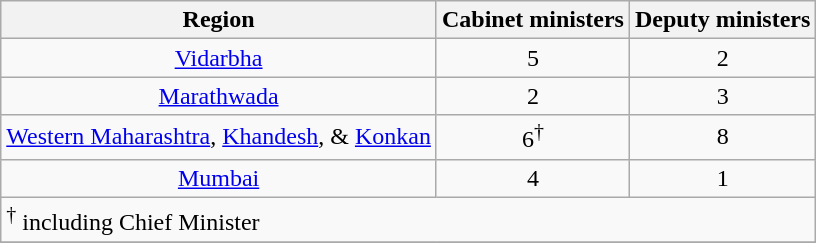<table class="wikitable sortable">
<tr>
<th>Region</th>
<th>Cabinet ministers</th>
<th>Deputy ministers</th>
</tr>
<tr>
<td style="text-align:center;"><a href='#'>Vidarbha</a></td>
<td style="text-align:center;">5</td>
<td style="text-align:center;">2</td>
</tr>
<tr>
<td style="text-align:center;"><a href='#'>Marathwada</a></td>
<td style="text-align:center;">2</td>
<td style="text-align:center;">3</td>
</tr>
<tr>
<td style="text-align:center;"><a href='#'>Western Maharashtra</a>, <a href='#'>Khandesh</a>, & <a href='#'>Konkan</a></td>
<td style="text-align:center;">6<sup>†</sup></td>
<td style="text-align:center;">8</td>
</tr>
<tr>
<td style="text-align:center;"><a href='#'>Mumbai</a></td>
<td style="text-align:center;">4</td>
<td style="text-align:center;">1</td>
</tr>
<tr>
<td colspan=3><sup>†</sup> including Chief Minister</td>
</tr>
<tr>
</tr>
</table>
